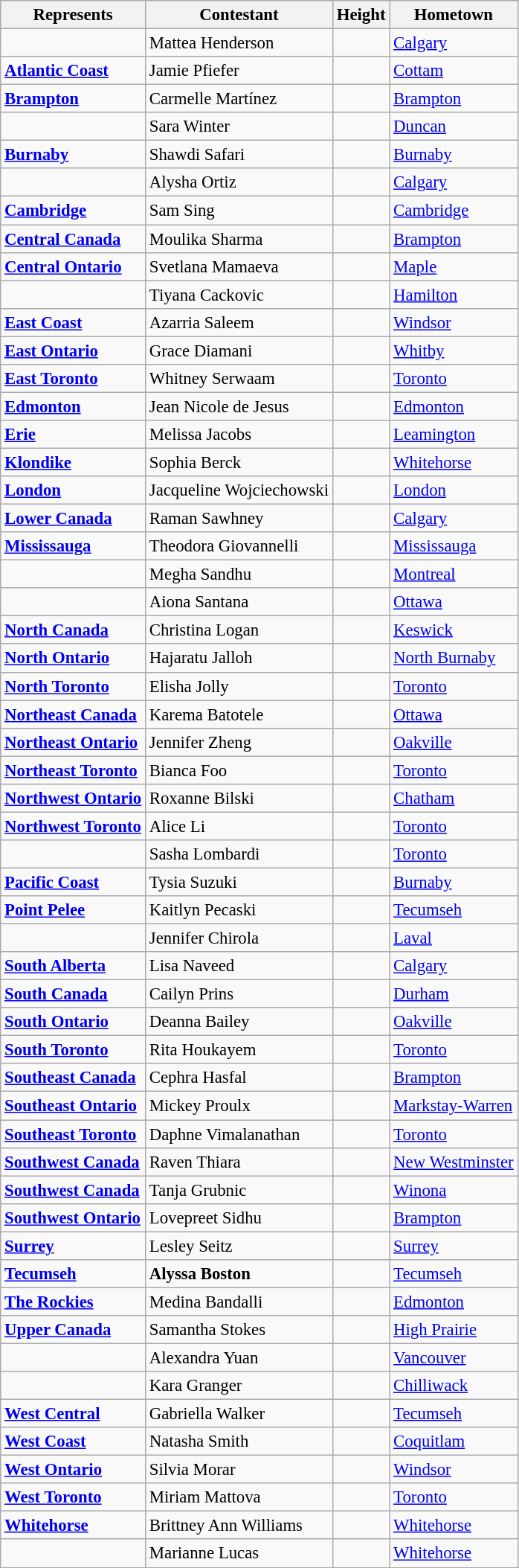<table class="wikitable sortable" style="font-size: 95%;">
<tr>
<th>Represents</th>
<th>Contestant</th>
<th>Height</th>
<th>Hometown</th>
</tr>
<tr>
<td><strong></strong></td>
<td>Mattea Henderson</td>
<td></td>
<td><a href='#'>Calgary</a></td>
</tr>
<tr>
<td> <strong><a href='#'>Atlantic Coast</a></strong></td>
<td>Jamie Pfiefer</td>
<td></td>
<td><a href='#'>Cottam</a></td>
</tr>
<tr>
<td> <strong><a href='#'>Brampton</a></strong></td>
<td>Carmelle Martínez</td>
<td></td>
<td><a href='#'>Brampton</a></td>
</tr>
<tr>
<td><strong></strong></td>
<td>Sara Winter</td>
<td></td>
<td><a href='#'>Duncan</a></td>
</tr>
<tr>
<td> <strong><a href='#'>Burnaby</a></strong></td>
<td>Shawdi Safari</td>
<td></td>
<td><a href='#'>Burnaby</a></td>
</tr>
<tr>
<td><strong></strong></td>
<td>Alysha Ortiz</td>
<td></td>
<td><a href='#'>Calgary</a></td>
</tr>
<tr>
<td> <strong><a href='#'>Cambridge</a></strong></td>
<td>Sam Sing</td>
<td></td>
<td><a href='#'>Cambridge</a></td>
</tr>
<tr>
<td> <strong><a href='#'>Central Canada</a></strong></td>
<td>Moulika Sharma</td>
<td></td>
<td><a href='#'>Brampton</a></td>
</tr>
<tr>
<td> <strong><a href='#'>Central Ontario</a></strong></td>
<td>Svetlana Mamaeva</td>
<td></td>
<td><a href='#'>Maple</a></td>
</tr>
<tr>
<td><strong></strong></td>
<td>Tiyana Cackovic</td>
<td></td>
<td><a href='#'>Hamilton</a></td>
</tr>
<tr>
<td> <strong><a href='#'>East Coast</a></strong></td>
<td>Azarria Saleem</td>
<td></td>
<td><a href='#'>Windsor</a></td>
</tr>
<tr>
<td> <strong><a href='#'>East Ontario</a></strong></td>
<td>Grace Diamani</td>
<td></td>
<td><a href='#'>Whitby</a></td>
</tr>
<tr>
<td> <strong><a href='#'>East Toronto</a></strong></td>
<td>Whitney Serwaam</td>
<td></td>
<td><a href='#'>Toronto</a></td>
</tr>
<tr>
<td><strong><a href='#'>Edmonton</a></strong></td>
<td>Jean Nicole de Jesus</td>
<td></td>
<td><a href='#'>Edmonton</a></td>
</tr>
<tr>
<td> <strong><a href='#'>Erie</a></strong></td>
<td>Melissa Jacobs</td>
<td></td>
<td><a href='#'>Leamington</a></td>
</tr>
<tr>
<td> <strong><a href='#'>Klondike</a></strong></td>
<td>Sophia Berck</td>
<td></td>
<td><a href='#'>Whitehorse</a></td>
</tr>
<tr>
<td> <strong><a href='#'>London</a></strong></td>
<td>Jacqueline Wojciechowski</td>
<td></td>
<td><a href='#'>London</a></td>
</tr>
<tr>
<td> <strong><a href='#'>Lower Canada</a></strong></td>
<td>Raman Sawhney</td>
<td></td>
<td><a href='#'>Calgary</a></td>
</tr>
<tr>
<td> <strong><a href='#'>Mississauga</a></strong></td>
<td>Theodora Giovannelli</td>
<td></td>
<td><a href='#'>Mississauga</a></td>
</tr>
<tr>
<td><strong></strong></td>
<td>Megha Sandhu</td>
<td></td>
<td><a href='#'>Montreal</a></td>
</tr>
<tr>
<td><strong></strong></td>
<td>Aiona Santana</td>
<td></td>
<td><a href='#'>Ottawa</a></td>
</tr>
<tr>
<td> <strong><a href='#'>North Canada</a></strong></td>
<td>Christina Logan</td>
<td></td>
<td><a href='#'>Keswick</a></td>
</tr>
<tr>
<td> <strong><a href='#'>North Ontario</a></strong></td>
<td>Hajaratu Jalloh</td>
<td></td>
<td><a href='#'>North Burnaby</a></td>
</tr>
<tr>
<td> <strong><a href='#'>North Toronto</a></strong></td>
<td>Elisha Jolly</td>
<td></td>
<td><a href='#'>Toronto</a></td>
</tr>
<tr>
<td> <strong><a href='#'>Northeast Canada</a></strong></td>
<td>Karema Batotele</td>
<td></td>
<td><a href='#'>Ottawa</a></td>
</tr>
<tr>
<td> <strong><a href='#'>Northeast Ontario</a></strong></td>
<td>Jennifer Zheng</td>
<td></td>
<td><a href='#'>Oakville</a></td>
</tr>
<tr>
<td> <strong><a href='#'>Northeast Toronto</a></strong></td>
<td>Bianca Foo</td>
<td></td>
<td><a href='#'>Toronto</a></td>
</tr>
<tr>
<td> <strong><a href='#'>Northwest Ontario</a></strong></td>
<td>Roxanne Bilski</td>
<td></td>
<td><a href='#'>Chatham</a></td>
</tr>
<tr>
<td> <strong><a href='#'>Northwest Toronto</a></strong></td>
<td>Alice Li</td>
<td></td>
<td><a href='#'>Toronto</a></td>
</tr>
<tr>
<td><strong></strong></td>
<td>Sasha Lombardi</td>
<td></td>
<td><a href='#'>Toronto</a></td>
</tr>
<tr>
<td> <strong><a href='#'>Pacific Coast</a></strong></td>
<td>Tysia Suzuki</td>
<td></td>
<td><a href='#'>Burnaby</a></td>
</tr>
<tr>
<td> <strong><a href='#'>Point Pelee</a></strong></td>
<td>Kaitlyn Pecaski</td>
<td></td>
<td><a href='#'>Tecumseh</a></td>
</tr>
<tr>
<td><strong></strong></td>
<td>Jennifer Chirola</td>
<td></td>
<td><a href='#'>Laval</a></td>
</tr>
<tr>
<td> <strong><a href='#'>South Alberta</a></strong></td>
<td>Lisa Naveed</td>
<td></td>
<td><a href='#'>Calgary</a></td>
</tr>
<tr>
<td> <strong><a href='#'>South Canada</a></strong></td>
<td>Cailyn Prins</td>
<td></td>
<td><a href='#'>Durham</a></td>
</tr>
<tr>
<td> <strong><a href='#'>South Ontario</a></strong></td>
<td>Deanna Bailey</td>
<td></td>
<td><a href='#'>Oakville</a></td>
</tr>
<tr>
<td> <strong><a href='#'>South Toronto</a></strong></td>
<td>Rita Houkayem</td>
<td></td>
<td><a href='#'>Toronto</a></td>
</tr>
<tr>
<td> <strong><a href='#'>Southeast Canada</a></strong></td>
<td>Cephra Hasfal</td>
<td></td>
<td><a href='#'>Brampton</a></td>
</tr>
<tr>
<td> <strong><a href='#'>Southeast Ontario</a></strong></td>
<td>Mickey Proulx</td>
<td></td>
<td><a href='#'>Markstay-Warren</a></td>
</tr>
<tr>
<td> <strong><a href='#'>Southeast Toronto</a></strong></td>
<td>Daphne Vimalanathan</td>
<td></td>
<td><a href='#'>Toronto</a></td>
</tr>
<tr>
<td> <strong><a href='#'>Southwest Canada</a></strong></td>
<td>Raven Thiara</td>
<td></td>
<td><a href='#'>New Westminster</a></td>
</tr>
<tr>
<td> <strong><a href='#'>Southwest Canada</a></strong></td>
<td>Tanja Grubnic</td>
<td></td>
<td><a href='#'>Winona</a></td>
</tr>
<tr>
<td> <strong><a href='#'>Southwest Ontario</a></strong></td>
<td>Lovepreet Sidhu</td>
<td></td>
<td><a href='#'>Brampton</a></td>
</tr>
<tr>
<td> <strong><a href='#'>Surrey</a></strong></td>
<td>Lesley Seitz</td>
<td></td>
<td><a href='#'>Surrey</a></td>
</tr>
<tr>
<td> <strong><a href='#'>Tecumseh</a></strong></td>
<td><strong>Alyssa Boston</strong></td>
<td></td>
<td><a href='#'>Tecumseh</a></td>
</tr>
<tr>
<td> <strong><a href='#'>The Rockies</a></strong></td>
<td>Medina Bandalli</td>
<td></td>
<td><a href='#'>Edmonton</a></td>
</tr>
<tr>
<td> <strong><a href='#'>Upper Canada</a></strong></td>
<td>Samantha Stokes</td>
<td></td>
<td><a href='#'>High Prairie</a></td>
</tr>
<tr>
<td><strong></strong></td>
<td>Alexandra Yuan</td>
<td></td>
<td><a href='#'>Vancouver</a></td>
</tr>
<tr>
<td><strong></strong></td>
<td>Kara Granger</td>
<td></td>
<td><a href='#'>Chilliwack</a></td>
</tr>
<tr>
<td> <strong><a href='#'>West Central</a></strong></td>
<td>Gabriella Walker</td>
<td></td>
<td><a href='#'>Tecumseh</a></td>
</tr>
<tr>
<td> <strong><a href='#'>West Coast</a></strong></td>
<td>Natasha Smith</td>
<td></td>
<td><a href='#'>Coquitlam</a></td>
</tr>
<tr>
<td> <strong><a href='#'>West Ontario</a></strong></td>
<td>Silvia Morar</td>
<td></td>
<td><a href='#'>Windsor</a></td>
</tr>
<tr>
<td> <strong><a href='#'>West Toronto</a></strong></td>
<td>Miriam Mattova</td>
<td></td>
<td><a href='#'>Toronto</a></td>
</tr>
<tr>
<td> <strong><a href='#'>Whitehorse</a></strong></td>
<td>Brittney Ann Williams</td>
<td></td>
<td><a href='#'>Whitehorse</a></td>
</tr>
<tr>
<td><strong></strong></td>
<td>Marianne Lucas</td>
<td></td>
<td><a href='#'>Whitehorse</a></td>
</tr>
<tr>
</tr>
</table>
